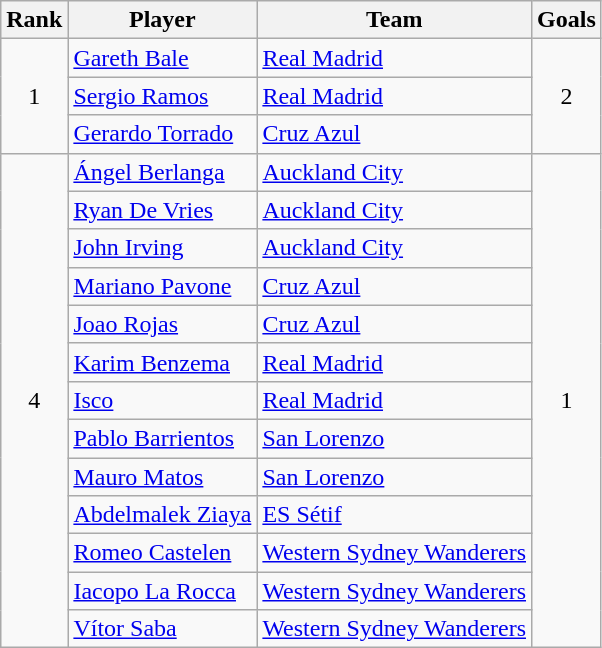<table class="wikitable" style="text-align:center">
<tr>
<th>Rank</th>
<th>Player</th>
<th>Team</th>
<th>Goals</th>
</tr>
<tr>
<td rowspan=3>1</td>
<td style="text-align:left"> <a href='#'>Gareth Bale</a></td>
<td style="text-align:left"> <a href='#'>Real Madrid</a></td>
<td rowspan=3>2</td>
</tr>
<tr>
<td style="text-align:left"> <a href='#'>Sergio Ramos</a></td>
<td style="text-align:left"> <a href='#'>Real Madrid</a></td>
</tr>
<tr>
<td style="text-align:left"> <a href='#'>Gerardo Torrado</a></td>
<td style="text-align:left"> <a href='#'>Cruz Azul</a></td>
</tr>
<tr>
<td rowspan=13>4</td>
<td style="text-align:left"> <a href='#'>Ángel Berlanga</a></td>
<td style="text-align:left"> <a href='#'>Auckland City</a></td>
<td rowspan=13>1</td>
</tr>
<tr>
<td style="text-align:left"> <a href='#'>Ryan De Vries</a></td>
<td style="text-align:left"> <a href='#'>Auckland City</a></td>
</tr>
<tr>
<td style="text-align:left"> <a href='#'>John Irving</a></td>
<td style="text-align:left"> <a href='#'>Auckland City</a></td>
</tr>
<tr>
<td style="text-align:left"> <a href='#'>Mariano Pavone</a></td>
<td style="text-align:left"> <a href='#'>Cruz Azul</a></td>
</tr>
<tr>
<td style="text-align:left"> <a href='#'>Joao Rojas</a></td>
<td style="text-align:left"> <a href='#'>Cruz Azul</a></td>
</tr>
<tr>
<td style="text-align:left"> <a href='#'>Karim Benzema</a></td>
<td style="text-align:left"> <a href='#'>Real Madrid</a></td>
</tr>
<tr>
<td style="text-align:left"> <a href='#'>Isco</a></td>
<td style="text-align:left"> <a href='#'>Real Madrid</a></td>
</tr>
<tr>
<td style="text-align:left"> <a href='#'>Pablo Barrientos</a></td>
<td style="text-align:left"> <a href='#'>San Lorenzo</a></td>
</tr>
<tr>
<td style="text-align:left"> <a href='#'>Mauro Matos</a></td>
<td style="text-align:left"> <a href='#'>San Lorenzo</a></td>
</tr>
<tr>
<td style="text-align:left"> <a href='#'>Abdelmalek Ziaya</a></td>
<td style="text-align:left"> <a href='#'>ES Sétif</a></td>
</tr>
<tr>
<td style="text-align:left"> <a href='#'>Romeo Castelen</a></td>
<td style="text-align:left"> <a href='#'>Western Sydney Wanderers</a></td>
</tr>
<tr>
<td style="text-align:left"> <a href='#'>Iacopo La Rocca</a></td>
<td style="text-align:left"> <a href='#'>Western Sydney Wanderers</a></td>
</tr>
<tr>
<td style="text-align:left"> <a href='#'>Vítor Saba</a></td>
<td style="text-align:left"> <a href='#'>Western Sydney Wanderers</a></td>
</tr>
</table>
